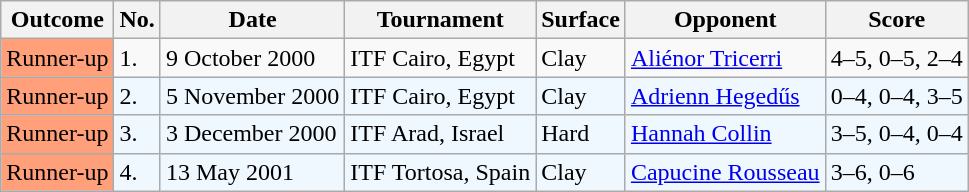<table class="sortable wikitable">
<tr>
<th>Outcome</th>
<th>No.</th>
<th>Date</th>
<th>Tournament</th>
<th>Surface</th>
<th>Opponent</th>
<th class="unsortable">Score</th>
</tr>
<tr>
<td style="background:#ffa07a;">Runner-up</td>
<td>1.</td>
<td>9 October 2000</td>
<td>ITF Cairo, Egypt</td>
<td>Clay</td>
<td> <a href='#'>Aliénor Tricerri</a></td>
<td>4–5, 0–5, 2–4</td>
</tr>
<tr style="background:#f0f8ff;">
<td style="background:#ffa07a;">Runner-up</td>
<td>2.</td>
<td>5 November 2000</td>
<td>ITF Cairo, Egypt</td>
<td>Clay</td>
<td> <a href='#'>Adrienn Hegedűs</a></td>
<td>0–4, 0–4, 3–5</td>
</tr>
<tr style="background:#f0f8ff;">
<td style="background:#ffa07a;">Runner-up</td>
<td>3.</td>
<td>3 December 2000</td>
<td>ITF Arad, Israel</td>
<td>Hard</td>
<td> <a href='#'>Hannah Collin</a></td>
<td>3–5, 0–4, 0–4</td>
</tr>
<tr style="background:#f0f8ff;">
<td style="background:#ffa07a;">Runner-up</td>
<td>4.</td>
<td>13 May 2001</td>
<td>ITF Tortosa, Spain</td>
<td>Clay</td>
<td> <a href='#'>Capucine Rousseau</a></td>
<td>3–6, 0–6</td>
</tr>
</table>
